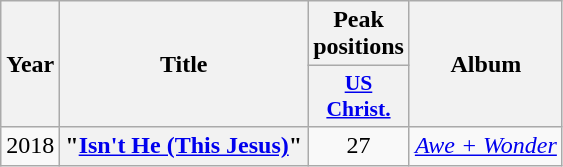<table class="wikitable plainrowheaders" style="text-align:center;">
<tr>
<th rowspan="2">Year</th>
<th rowspan="2">Title</th>
<th colspan="1">Peak<br>positions</th>
<th rowspan="2">Album</th>
</tr>
<tr>
<th scope="col" style="width:3em;font-size:90%;"><a href='#'>US<br>Christ.</a><br></th>
</tr>
<tr>
<td>2018</td>
<th scope="row">"<a href='#'>Isn't He (This Jesus)</a>"<br></th>
<td>27</td>
<td><em><a href='#'>Awe + Wonder</a></em></td>
</tr>
</table>
